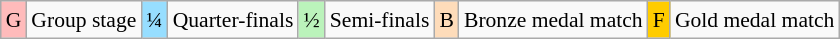<table class="wikitable" style="margin:0.5em auto; font-size:90%; line-height:1.25em; text-align:center;">
<tr>
<td style="background-color:#FFBBBB;">G</td>
<td>Group stage</td>
<td style="background-color:#97DEFF;">¼</td>
<td>Quarter-finals</td>
<td style="background-color:#BBF3BB;">½</td>
<td>Semi-finals</td>
<td style="background-color:#FEDCBA;">B</td>
<td>Bronze medal match</td>
<td style="background-color:#ffcc00;">F</td>
<td>Gold medal match</td>
</tr>
</table>
